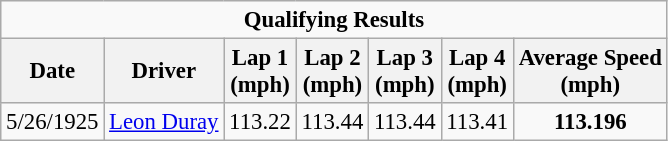<table class="wikitable" style="font-size: 95%;">
<tr align="center">
<td colspan=7><strong>Qualifying Results</strong></td>
</tr>
<tr align="center">
<th>Date</th>
<th>Driver</th>
<th>Lap 1<br>(mph)</th>
<th>Lap 2<br>(mph)</th>
<th>Lap 3<br>(mph)</th>
<th>Lap 4<br>(mph)</th>
<th>Average Speed<br>(mph)</th>
</tr>
<tr align="center">
<td>5/26/1925</td>
<td><a href='#'>Leon Duray</a></td>
<td>113.22</td>
<td>113.44</td>
<td>113.44</td>
<td>113.41</td>
<td><strong>113.196</strong></td>
</tr>
</table>
